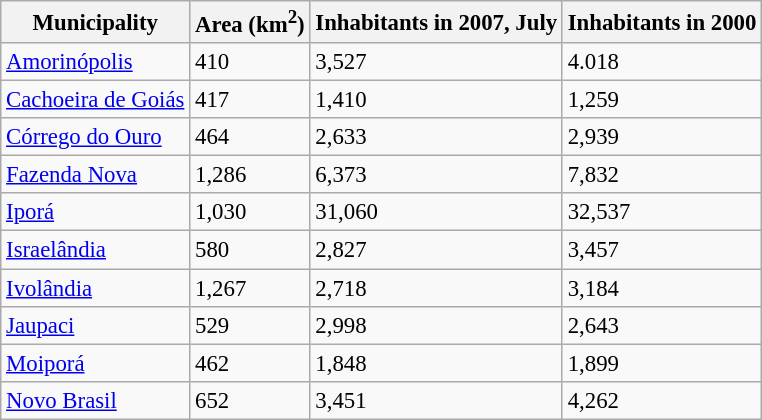<table class="wikitable" style="font-size: 95%;">
<tr>
<th>Municipality</th>
<th>Area (km<sup>2</sup>)</th>
<th>Inhabitants in 2007, July</th>
<th>Inhabitants in 2000</th>
</tr>
<tr>
<td align=left><a href='#'>Amorinópolis</a></td>
<td>410</td>
<td>3,527</td>
<td>4.018</td>
</tr>
<tr>
<td align=left><a href='#'>Cachoeira de Goiás</a></td>
<td>417</td>
<td>1,410</td>
<td>1,259</td>
</tr>
<tr>
<td align=left><a href='#'>Córrego do Ouro</a></td>
<td>464</td>
<td>2,633</td>
<td>2,939</td>
</tr>
<tr>
<td align=left><a href='#'>Fazenda Nova</a></td>
<td>1,286</td>
<td>6,373</td>
<td>7,832</td>
</tr>
<tr>
<td align=left><a href='#'>Iporá</a></td>
<td>1,030</td>
<td>31,060</td>
<td>32,537</td>
</tr>
<tr>
<td align=left><a href='#'>Israelândia</a></td>
<td>580</td>
<td>2,827</td>
<td>3,457</td>
</tr>
<tr>
<td align=left><a href='#'>Ivolândia</a></td>
<td>1,267</td>
<td>2,718</td>
<td>3,184</td>
</tr>
<tr>
<td align=left><a href='#'>Jaupaci</a></td>
<td>529</td>
<td>2,998</td>
<td>2,643</td>
</tr>
<tr>
<td align=left><a href='#'>Moiporá</a></td>
<td>462</td>
<td>1,848</td>
<td>1,899</td>
</tr>
<tr>
<td align=left><a href='#'>Novo Brasil</a></td>
<td>652</td>
<td>3,451</td>
<td>4,262</td>
</tr>
</table>
